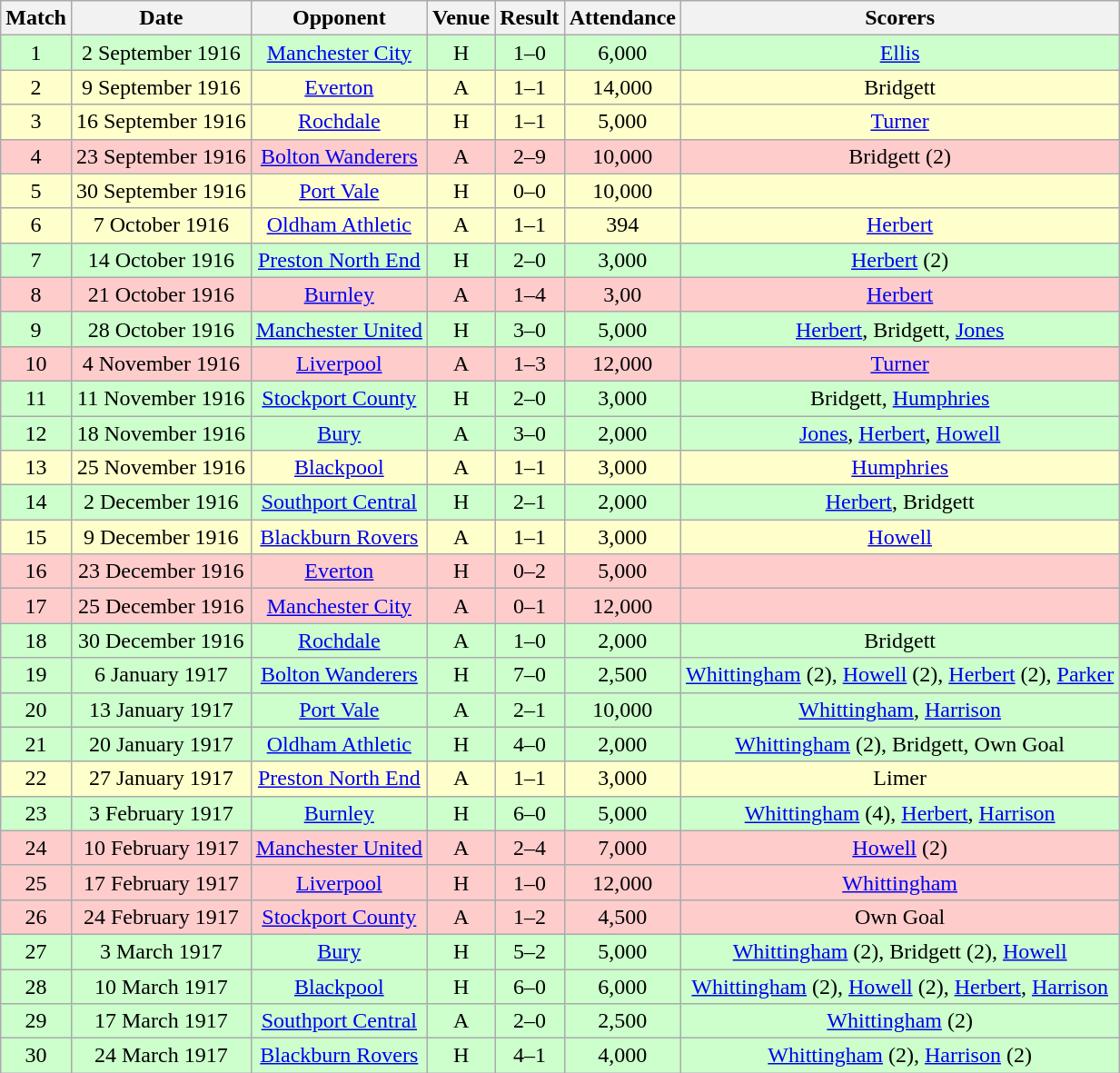<table class="wikitable" style="font-size:100%; text-align:center">
<tr>
<th>Match</th>
<th>Date</th>
<th>Opponent</th>
<th>Venue</th>
<th>Result</th>
<th>Attendance</th>
<th>Scorers</th>
</tr>
<tr style="background-color: #CCFFCC;">
<td>1</td>
<td>2 September 1916</td>
<td><a href='#'>Manchester City</a></td>
<td>H</td>
<td>1–0</td>
<td>6,000</td>
<td><a href='#'>Ellis</a></td>
</tr>
<tr style="background-color: #FFFFCC;">
<td>2</td>
<td>9 September 1916</td>
<td><a href='#'>Everton</a></td>
<td>A</td>
<td>1–1</td>
<td>14,000</td>
<td>Bridgett</td>
</tr>
<tr style="background-color: #FFFFCC;">
<td>3</td>
<td>16 September 1916</td>
<td><a href='#'>Rochdale</a></td>
<td>H</td>
<td>1–1</td>
<td>5,000</td>
<td><a href='#'>Turner</a></td>
</tr>
<tr style="background-color: #FFCCCC;">
<td>4</td>
<td>23 September 1916</td>
<td><a href='#'>Bolton Wanderers</a></td>
<td>A</td>
<td>2–9</td>
<td>10,000</td>
<td>Bridgett (2)</td>
</tr>
<tr style="background-color: #FFFFCC;">
<td>5</td>
<td>30 September 1916</td>
<td><a href='#'>Port Vale</a></td>
<td>H</td>
<td>0–0</td>
<td>10,000</td>
<td></td>
</tr>
<tr style="background-color: #FFFFCC;">
<td>6</td>
<td>7 October 1916</td>
<td><a href='#'>Oldham Athletic</a></td>
<td>A</td>
<td>1–1</td>
<td>394</td>
<td><a href='#'>Herbert</a></td>
</tr>
<tr style="background-color: #CCFFCC;">
<td>7</td>
<td>14 October 1916</td>
<td><a href='#'>Preston North End</a></td>
<td>H</td>
<td>2–0</td>
<td>3,000</td>
<td><a href='#'>Herbert</a> (2)</td>
</tr>
<tr style="background-color: #FFCCCC;">
<td>8</td>
<td>21 October 1916</td>
<td><a href='#'>Burnley</a></td>
<td>A</td>
<td>1–4</td>
<td>3,00</td>
<td><a href='#'>Herbert</a></td>
</tr>
<tr style="background-color: #CCFFCC;">
<td>9</td>
<td>28 October 1916</td>
<td><a href='#'>Manchester United</a></td>
<td>H</td>
<td>3–0</td>
<td>5,000</td>
<td><a href='#'>Herbert</a>, Bridgett, <a href='#'>Jones</a></td>
</tr>
<tr style="background-color: #FFCCCC;">
<td>10</td>
<td>4 November 1916</td>
<td><a href='#'>Liverpool</a></td>
<td>A</td>
<td>1–3</td>
<td>12,000</td>
<td><a href='#'>Turner</a></td>
</tr>
<tr style="background-color: #CCFFCC;">
<td>11</td>
<td>11 November 1916</td>
<td><a href='#'>Stockport County</a></td>
<td>H</td>
<td>2–0</td>
<td>3,000</td>
<td>Bridgett, <a href='#'>Humphries</a></td>
</tr>
<tr style="background-color: #CCFFCC;">
<td>12</td>
<td>18 November 1916</td>
<td><a href='#'>Bury</a></td>
<td>A</td>
<td>3–0</td>
<td>2,000</td>
<td><a href='#'>Jones</a>, <a href='#'>Herbert</a>, <a href='#'>Howell</a></td>
</tr>
<tr style="background-color: #FFFFCC;">
<td>13</td>
<td>25 November 1916</td>
<td><a href='#'>Blackpool</a></td>
<td>A</td>
<td>1–1</td>
<td>3,000</td>
<td><a href='#'>Humphries</a></td>
</tr>
<tr style="background-color: #CCFFCC;">
<td>14</td>
<td>2 December 1916</td>
<td><a href='#'>Southport Central</a></td>
<td>H</td>
<td>2–1</td>
<td>2,000</td>
<td><a href='#'>Herbert</a>, Bridgett</td>
</tr>
<tr style="background-color: #FFFFCC;">
<td>15</td>
<td>9 December 1916</td>
<td><a href='#'>Blackburn Rovers</a></td>
<td>A</td>
<td>1–1</td>
<td>3,000</td>
<td><a href='#'>Howell</a></td>
</tr>
<tr style="background-color: #FFCCCC;">
<td>16</td>
<td>23 December 1916</td>
<td><a href='#'>Everton</a></td>
<td>H</td>
<td>0–2</td>
<td>5,000</td>
<td></td>
</tr>
<tr style="background-color: #FFCCCC;">
<td>17</td>
<td>25 December 1916</td>
<td><a href='#'>Manchester City</a></td>
<td>A</td>
<td>0–1</td>
<td>12,000</td>
<td></td>
</tr>
<tr style="background-color: #CCFFCC;">
<td>18</td>
<td>30 December 1916</td>
<td><a href='#'>Rochdale</a></td>
<td>A</td>
<td>1–0</td>
<td>2,000</td>
<td>Bridgett</td>
</tr>
<tr style="background-color: #CCFFCC;">
<td>19</td>
<td>6 January 1917</td>
<td><a href='#'>Bolton Wanderers</a></td>
<td>H</td>
<td>7–0</td>
<td>2,500</td>
<td><a href='#'>Whittingham</a> (2), <a href='#'>Howell</a> (2), <a href='#'>Herbert</a> (2), <a href='#'>Parker</a></td>
</tr>
<tr style="background-color: #CCFFCC;">
<td>20</td>
<td>13 January 1917</td>
<td><a href='#'>Port Vale</a></td>
<td>A</td>
<td>2–1</td>
<td>10,000</td>
<td><a href='#'>Whittingham</a>, <a href='#'>Harrison</a></td>
</tr>
<tr style="background-color: #CCFFCC;">
<td>21</td>
<td>20 January 1917</td>
<td><a href='#'>Oldham Athletic</a></td>
<td>H</td>
<td>4–0</td>
<td>2,000</td>
<td><a href='#'>Whittingham</a> (2), Bridgett, Own Goal</td>
</tr>
<tr style="background-color: #FFFFCC;">
<td>22</td>
<td>27 January 1917</td>
<td><a href='#'>Preston North End</a></td>
<td>A</td>
<td>1–1</td>
<td>3,000</td>
<td>Limer</td>
</tr>
<tr style="background-color: #CCFFCC;">
<td>23</td>
<td>3 February 1917</td>
<td><a href='#'>Burnley</a></td>
<td>H</td>
<td>6–0</td>
<td>5,000</td>
<td><a href='#'>Whittingham</a> (4), <a href='#'>Herbert</a>, <a href='#'>Harrison</a></td>
</tr>
<tr style="background-color: #FFCCCC;">
<td>24</td>
<td>10 February 1917</td>
<td><a href='#'>Manchester United</a></td>
<td>A</td>
<td>2–4</td>
<td>7,000</td>
<td><a href='#'>Howell</a> (2)</td>
</tr>
<tr style="background-color: #FFCCCC;">
<td>25</td>
<td>17 February 1917</td>
<td><a href='#'>Liverpool</a></td>
<td>H</td>
<td>1–0</td>
<td>12,000</td>
<td><a href='#'>Whittingham</a></td>
</tr>
<tr style="background-color: #FFCCCC;">
<td>26</td>
<td>24 February 1917</td>
<td><a href='#'>Stockport County</a></td>
<td>A</td>
<td>1–2</td>
<td>4,500</td>
<td>Own Goal</td>
</tr>
<tr style="background-color: #CCFFCC;">
<td>27</td>
<td>3 March 1917</td>
<td><a href='#'>Bury</a></td>
<td>H</td>
<td>5–2</td>
<td>5,000</td>
<td><a href='#'>Whittingham</a> (2), Bridgett (2), <a href='#'>Howell</a></td>
</tr>
<tr style="background-color: #CCFFCC;">
<td>28</td>
<td>10 March 1917</td>
<td><a href='#'>Blackpool</a></td>
<td>H</td>
<td>6–0</td>
<td>6,000</td>
<td><a href='#'>Whittingham</a> (2), <a href='#'>Howell</a> (2), <a href='#'>Herbert</a>, <a href='#'>Harrison</a></td>
</tr>
<tr style="background-color: #CCFFCC;">
<td>29</td>
<td>17 March 1917</td>
<td><a href='#'>Southport Central</a></td>
<td>A</td>
<td>2–0</td>
<td>2,500</td>
<td><a href='#'>Whittingham</a> (2)</td>
</tr>
<tr style="background-color: #CCFFCC;">
<td>30</td>
<td>24 March 1917</td>
<td><a href='#'>Blackburn Rovers</a></td>
<td>H</td>
<td>4–1</td>
<td>4,000</td>
<td><a href='#'>Whittingham</a> (2), <a href='#'>Harrison</a> (2)</td>
</tr>
</table>
